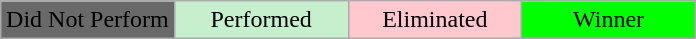<table class="wikitable" style="margin:1em auto; text-align:center;">
<tr>
<td style="background:#696969;" width="25%">Did Not Perform</td>
<td style="background:#c6efce;" width="25%">Performed</td>
<td style="background:#ffc7ce;" width="25%">Eliminated</td>
<td style="background:#00ff00;" width="25%">Winner</td>
</tr>
</table>
